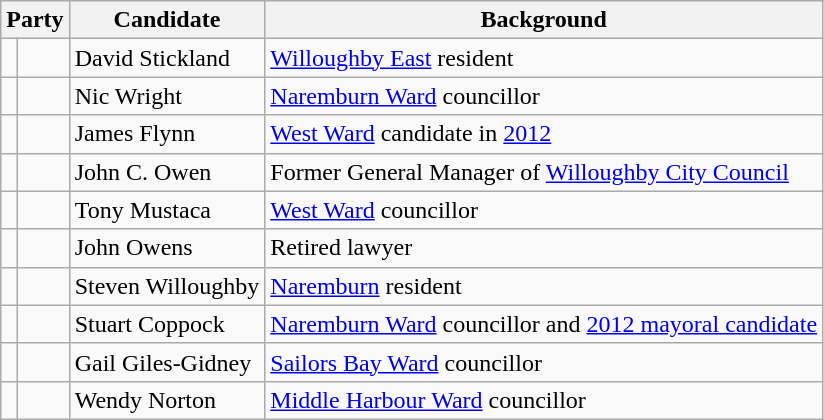<table class="wikitable">
<tr>
<th colspan="2">Party</th>
<th>Candidate</th>
<th>Background</th>
</tr>
<tr>
<td width="3pt" > </td>
<td></td>
<td>David Stickland</td>
<td><a href='#'>Willoughby East</a> resident</td>
</tr>
<tr>
<td width="3pt" > </td>
<td></td>
<td>Nic Wright</td>
<td><a href='#'>Naremburn Ward</a> councillor</td>
</tr>
<tr>
<td width="3pt" > </td>
<td></td>
<td>James Flynn</td>
<td><a href='#'>West Ward</a> candidate in <a href='#'>2012</a></td>
</tr>
<tr>
<td width="3pt" > </td>
<td></td>
<td>John C. Owen</td>
<td>Former General Manager of <a href='#'>Willoughby City Council</a></td>
</tr>
<tr>
<td width="3pt" > </td>
<td></td>
<td>Tony Mustaca</td>
<td><a href='#'>West Ward</a> councillor</td>
</tr>
<tr>
<td width="3pt" > </td>
<td></td>
<td>John Owens</td>
<td>Retired lawyer</td>
</tr>
<tr>
<td width="3pt" > </td>
<td></td>
<td>Steven Willoughby</td>
<td><a href='#'>Naremburn</a> resident</td>
</tr>
<tr>
<td width="3pt" > </td>
<td></td>
<td>Stuart Coppock</td>
<td><a href='#'>Naremburn Ward</a> councillor and <a href='#'>2012 mayoral candidate</a></td>
</tr>
<tr>
<td width="3pt" > </td>
<td></td>
<td>Gail Giles-Gidney</td>
<td><a href='#'>Sailors Bay Ward</a> councillor</td>
</tr>
<tr>
<td width="3pt" > </td>
<td></td>
<td>Wendy Norton</td>
<td><a href='#'>Middle Harbour Ward</a> councillor</td>
</tr>
</table>
